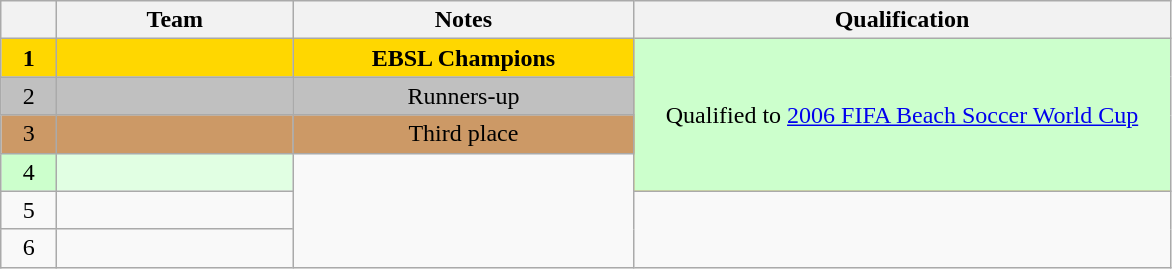<table class="wikitable" style="text-align: center; font-size: 100%;">
<tr>
<th width="30"></th>
<th width="150">Team</th>
<th width="220">Notes</th>
<th width="350">Qualification</th>
</tr>
<tr style="background-color: gold;">
<td><strong>1</strong></td>
<td align=left><strong></strong></td>
<td><strong>EBSL Champions </strong></td>
<td rowspan=4 style="background-color: #ccffcc;">Qualified to <a href='#'>2006 FIFA Beach Soccer World Cup</a></td>
</tr>
<tr style="background-color: silver;">
<td>2</td>
<td align=left></td>
<td>Runners-up</td>
</tr>
<tr style="background-color: #C96;">
<td>3</td>
<td align=left></td>
<td>Third place</td>
</tr>
<tr>
<td style="background-color:  #ccffcc;">4</td>
<td align=left style="background-color:  #e1ffe3;"></td>
<td rowspan="3"></td>
</tr>
<tr>
<td>5</td>
<td align=left></td>
<td rowspan=2></td>
</tr>
<tr>
<td>6</td>
<td align=left></td>
</tr>
</table>
